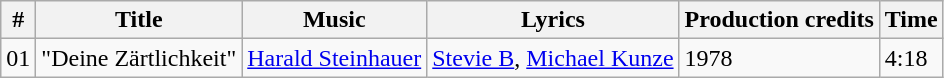<table class="wikitable">
<tr>
<th>#</th>
<th>Title</th>
<th>Music</th>
<th>Lyrics</th>
<th>Production credits</th>
<th>Time</th>
</tr>
<tr>
<td>01</td>
<td>"Deine Zärtlichkeit"<br></td>
<td><a href='#'>Harald Steinhauer</a></td>
<td><a href='#'>Stevie B</a>, <a href='#'>Michael Kunze</a></td>
<td>1978</td>
<td>4:18</td>
</tr>
</table>
